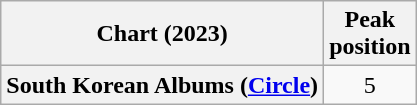<table class="wikitable plainrowheaders" style="text-align:center">
<tr>
<th scope="col">Chart (2023)</th>
<th scope="col">Peak<br>position</th>
</tr>
<tr>
<th scope="row">South Korean Albums (<a href='#'>Circle</a>)</th>
<td>5</td>
</tr>
</table>
